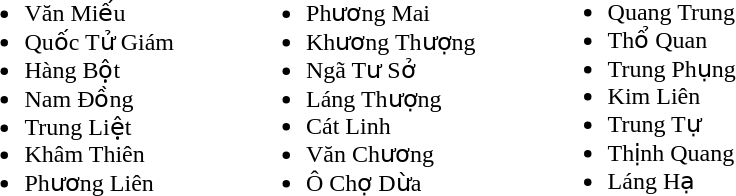<table>
<tr>
<td valign="top"><br><ul><li>Văn Miếu</li><li>Quốc Tử Giám</li><li>Hàng Bột</li><li>Nam Đồng</li><li>Trung Liệt</li><li>Khâm Thiên</li><li>Phương Liên</li></ul></td>
<td width="40"> </td>
<td valign="top"><br><ul><li>Phương Mai</li><li>Khương Thượng</li><li>Ngã Tư Sở</li><li>Láng Thượng</li><li>Cát Linh</li><li>Văn Chương</li><li>Ô Chợ Dừa</li></ul></td>
<td width="40"> </td>
<td valign="top"><br><ul><li>Quang Trung</li><li>Thổ Quan</li><li>Trung Phụng</li><li>Kim Liên</li><li>Trung Tự</li><li>Thịnh Quang</li><li>Láng Hạ</li></ul></td>
</tr>
</table>
